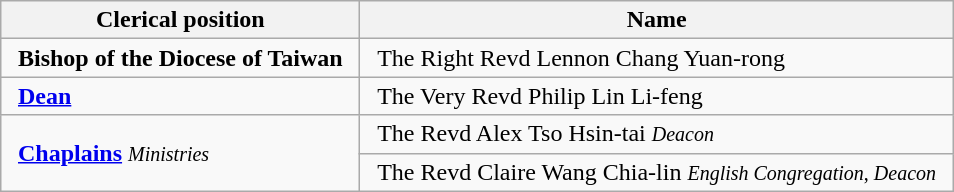<table class="wikitable">
<tr>
<th width=>Clerical position</th>
<th width=>Name</th>
</tr>
<tr>
<td style= "padding-left: 11px;padding-right: 11px"><strong>Bishop of the Diocese of Taiwan</strong></td>
<td style= "padding-left: 11px;padding-right: 11px">The Right Revd Lennon Chang Yuan-rong</td>
</tr>
<tr>
<td style= "padding-left: 11px;padding-right: 11px"><strong><a href='#'>Dean</a></strong></td>
<td style= "padding-left: 11px;padding-right: 11px">The Very Revd Philip Lin Li-feng</td>
</tr>
<tr>
<td rowspan="2" style= "padding-left: 11px;padding-right: 11px"><strong><a href='#'>Chaplains</a></strong> <small><em>Ministries</em></small></td>
<td style= "padding-left: 11px;padding-right: 11px">The Revd Alex Tso Hsin-tai <small><em>Deacon</em> </small></td>
</tr>
<tr>
<td style= "padding-left: 11px;padding-right: 11px">The Revd Claire Wang Chia-lin <small><em>English Congregation</em>, <em>Deacon</em></small></td>
</tr>
</table>
